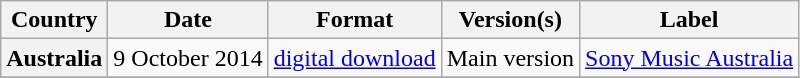<table class="wikitable plainrowheaders">
<tr>
<th scope="col">Country</th>
<th scope="col">Date</th>
<th scope="col">Format</th>
<th scope="col">Version(s)</th>
<th scope="col">Label</th>
</tr>
<tr>
<th scope="row" rowspan="1">Australia</th>
<td>9 October 2014</td>
<td><a href='#'>digital download</a></td>
<td>Main version</td>
<td><a href='#'>Sony Music Australia</a></td>
</tr>
<tr>
</tr>
</table>
